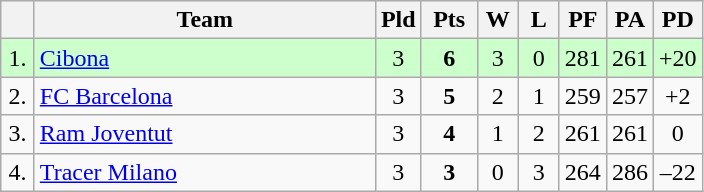<table class=wikitable style="text-align:center">
<tr>
<th width=15></th>
<th width=220>Team</th>
<th width=20>Pld</th>
<th width=30>Pts</th>
<th width=20>W</th>
<th width=20>L</th>
<th width=20>PF</th>
<th width=20>PA</th>
<th width=25>PD</th>
</tr>
<tr style="background: #ccffcc;">
<td>1.</td>
<td align=left> <a href='#'>Cibona</a></td>
<td>3</td>
<td><strong>6</strong></td>
<td>3</td>
<td>0</td>
<td>281</td>
<td>261</td>
<td>+20</td>
</tr>
<tr>
<td>2.</td>
<td align=left> <a href='#'>FC Barcelona</a></td>
<td>3</td>
<td><strong>5</strong></td>
<td>2</td>
<td>1</td>
<td>259</td>
<td>257</td>
<td>+2</td>
</tr>
<tr>
<td>3.</td>
<td align=left> <a href='#'>Ram Joventut</a></td>
<td>3</td>
<td><strong>4</strong></td>
<td>1</td>
<td>2</td>
<td>261</td>
<td>261</td>
<td>0</td>
</tr>
<tr>
<td>4.</td>
<td align=left> <a href='#'>Tracer Milano</a></td>
<td>3</td>
<td><strong>3</strong></td>
<td>0</td>
<td>3</td>
<td>264</td>
<td>286</td>
<td>–22</td>
</tr>
</table>
